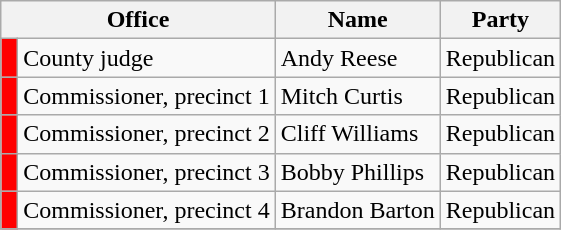<table class="wikitable">
<tr>
<th colspan="2" align="center" valign="bottom"><strong>Office</strong></th>
<th align="center" valign="bottom"><strong>Name</strong></th>
<th align="center" valign="bottom"><strong>Party</strong></th>
</tr>
<tr>
<td bgcolor="red"> </td>
<td>County judge</td>
<td>Andy Reese</td>
<td>Republican</td>
</tr>
<tr>
<td bgcolor="red"> </td>
<td>Commissioner, precinct 1</td>
<td>Mitch Curtis</td>
<td>Republican</td>
</tr>
<tr>
<td bgcolor="red"> </td>
<td>Commissioner, precinct 2</td>
<td>Cliff Williams</td>
<td>Republican</td>
</tr>
<tr>
<td bgcolor="red"> </td>
<td>Commissioner, precinct 3</td>
<td>Bobby Phillips</td>
<td>Republican</td>
</tr>
<tr>
<td bgcolor="red"> </td>
<td>Commissioner, precinct 4</td>
<td>Brandon Barton</td>
<td>Republican</td>
</tr>
<tr>
</tr>
</table>
